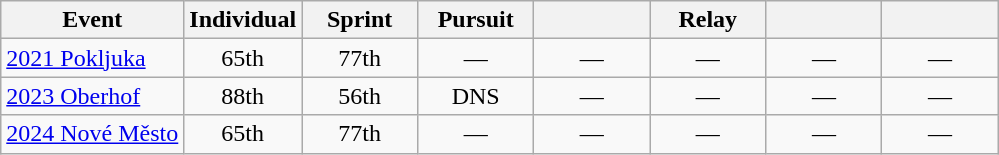<table class="wikitable" style="text-align: center;">
<tr ">
<th>Event</th>
<th style="width:70px;">Individual</th>
<th style="width:70px;">Sprint</th>
<th style="width:70px;">Pursuit</th>
<th style="width:70px;"></th>
<th style="width:70px;">Relay</th>
<th style="width:70px;"></th>
<th style="width:70px;"></th>
</tr>
<tr>
<td align=left> <a href='#'>2021 Pokljuka</a></td>
<td>65th</td>
<td>77th</td>
<td>—</td>
<td>—</td>
<td>—</td>
<td>—</td>
<td>—</td>
</tr>
<tr>
<td align=left> <a href='#'>2023 Oberhof</a></td>
<td>88th</td>
<td>56th</td>
<td>DNS</td>
<td>—</td>
<td>—</td>
<td>—</td>
<td>—</td>
</tr>
<tr>
<td align=left> <a href='#'>2024 Nové Město</a></td>
<td>65th</td>
<td>77th</td>
<td>—</td>
<td>—</td>
<td>—</td>
<td>—</td>
<td>—</td>
</tr>
</table>
